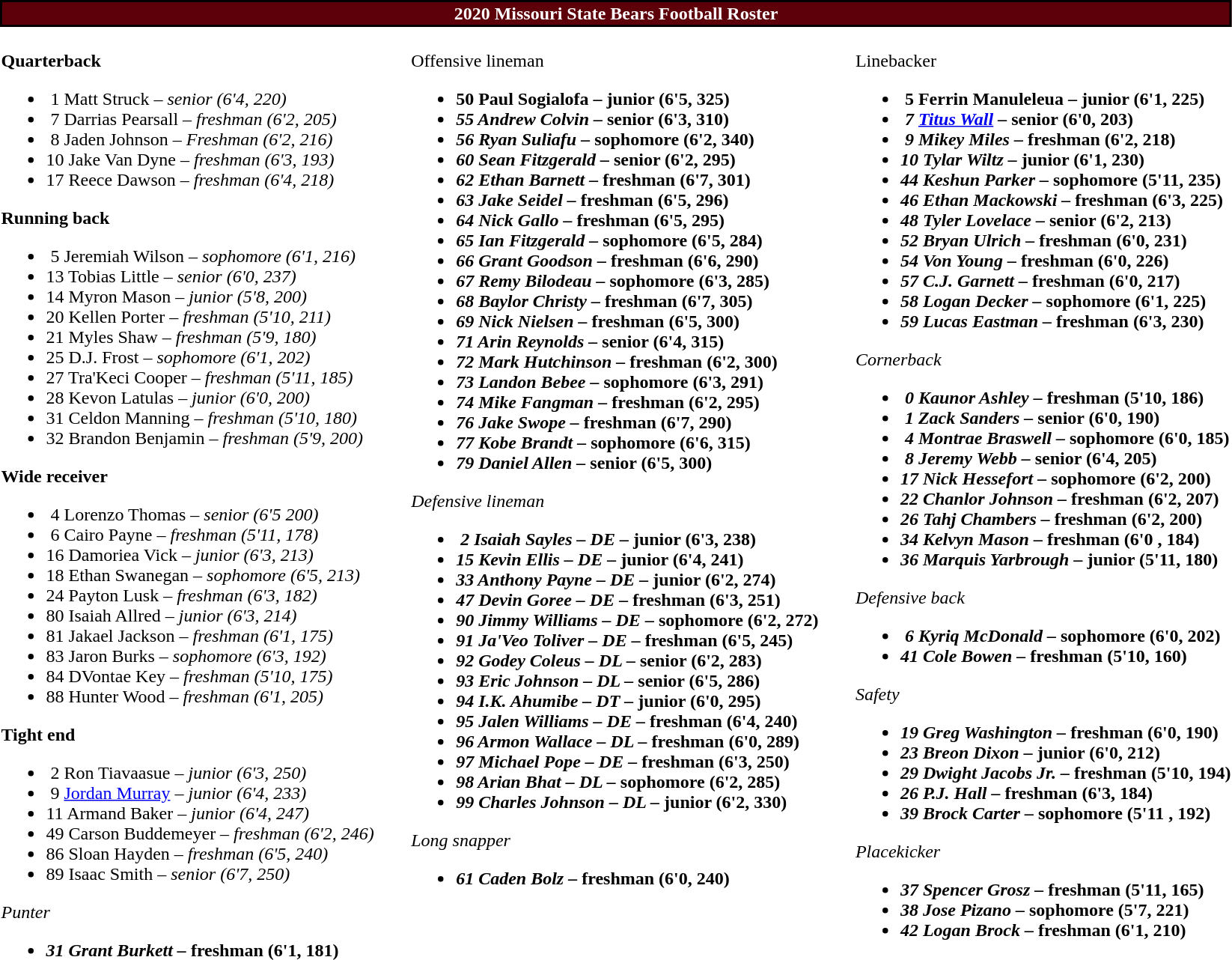<table class="toccolours" style="text-align: left;">
<tr>
<td colspan=11 style="color:#FFFFFF;background:#5E0009; text-align: center;border:2px solid #000000"><strong>2020 Missouri State Bears Football Roster</strong></td>
</tr>
<tr>
<td valign="top"><br><strong>Quarterback</strong><ul><li> 1 Matt Struck – <em>senior (6'4, 220)</em></li><li> 7 Darrias Pearsall – <em>freshman (6'2, 205)</em></li><li> 8 Jaden Johnson –  <em>Freshman (6'2, 216)</em></li><li>10 Jake Van Dyne – <em>freshman (6'3, 193)</em></li><li>17 Reece Dawson – <em>freshman (6'4, 218)</em></li></ul><strong>Running back</strong><ul><li> 5 Jeremiah Wilson – <em> sophomore (6'1, 216)</em></li><li>13 Tobias Little – <em>senior (6'0, 237)</em></li><li>14 Myron Mason – <em>junior (5'8, 200)</em></li><li>20 Kellen Porter – <em>freshman (5'10, 211)</em></li><li>21 Myles Shaw – <em>freshman (5'9, 180)</em></li><li>25 D.J. Frost – <em>sophomore (6'1, 202)</em></li><li>27 Tra'Keci Cooper – <em>freshman (5'11, 185)</em></li><li>28 Kevon Latulas – <em>junior (6'0, 200)</em></li><li>31 Celdon Manning – <em>freshman (5'10, 180)</em></li><li>32 Brandon Benjamin – <em>freshman (5'9, 200)</em></li></ul><strong>Wide receiver</strong><ul><li> 4 Lorenzo Thomas – <em>senior (6'5 200)</em></li><li> 6 Cairo Payne – <em>freshman (5'11, 178)</em></li><li>16 Damoriea Vick – <em>junior (6'3, 213)</em></li><li>18 Ethan Swanegan – <em>sophomore (6'5, 213)</em></li><li>24 Payton Lusk – <em>freshman (6'3, 182)</em></li><li>80 Isaiah Allred – <em>junior (6'3, 214)</em></li><li>81 Jakael Jackson – <em>freshman (6'1, 175)</em></li><li>83 Jaron Burks – <em>sophomore (6'3, 192)</em></li><li>84 DVontae Key – <em>freshman (5'10, 175)</em></li><li>88 Hunter Wood – <em>freshman (6'1, 205)</em></li></ul><strong>Tight end</strong><ul><li> 2 Ron Tiavaasue – <em>junior (6'3, 250)</em></li><li> 9 <a href='#'>Jordan Murray</a> – <em>junior (6'4, 233)</em></li><li>11 Armand Baker – <em>junior (6'4, 247)</em></li><li>49 Carson Buddemeyer – <em> freshman (6'2, 246)</em></li><li>86 Sloan Hayden – <em>freshman (6'5, 240)</em></li><li>89 Isaac Smith – <em>senior (6'7, 250)<strong></li></ul></strong>Punter<strong><ul><li>31 Grant Burkett – </em> freshman (6'1, 181)<em></li></ul></td>
<td width="25"> </td>
<td valign="top"><br></strong>Offensive lineman<strong><ul><li>50 Paul Sogialofa – </em>junior (6'5, 325)<em></li><li>55 Andrew Colvin – </em>senior (6'3, 310)<em></li><li>56 Ryan Suliafu – </em>sophomore (6'2, 340)<em></li><li>60 Sean Fitzgerald – </em>senior (6'2, 295)<em></li><li>62 Ethan Barnett – </em> freshman (6'7, 301)<em></li><li>63 Jake Seidel – </em>freshman (6'5, 296)<em></li><li>64 Nick Gallo – </em>freshman (6'5, 295)<em></li><li>65 Ian Fitzgerald – </em>sophomore (6'5, 284)<em></li><li>66 Grant Goodson – </em>freshman (6'6, 290)<em></li><li>67 Remy Bilodeau – </em>sophomore (6'3, 285)<em></li><li>68 Baylor Christy – </em> freshman (6'7, 305)<em></li><li>69 Nick Nielsen – </em> freshman (6'5, 300)<em></li><li>71 Arin Reynolds – </em>senior (6'4, 315)<em></li><li>72 Mark Hutchinson – </em>freshman (6'2, 300)<em></li><li>73 Landon Bebee – </em>sophomore (6'3, 291)<em></li><li>74 Mike Fangman – </em>freshman (6'2, 295)<em></li><li>76 Jake Swope – </em> freshman (6'7, 290)<em></li><li>77 Kobe Brandt – </em>sophomore (6'6, 315)<em></li><li>79 Daniel Allen – </em>senior (6'5, 300)<em></li></ul></strong>Defensive lineman<strong><ul><li> 2 Isaiah Sayles – DE – </em>junior (6'3, 238)<em></li><li>15 Kevin Ellis – DE – </em>junior (6'4, 241)<em></li><li>33 Anthony Payne – DE – </em>junior (6'2, 274)<em></li><li>47 Devin Goree – DE – </em>freshman (6'3, 251)<em></li><li>90 Jimmy Williams – DE – </em>sophomore (6'2, 272)<em></li><li>91 Ja'Veo Toliver – DE – </em>freshman (6'5, 245)<em></li><li>92 Godey Coleus – DL – </em>senior (6'2, 283)<em></li><li>93 Eric Johnson – DL – </em>senior (6'5, 286)<em></li><li>94 I.K. Ahumibe – DT – </em>junior (6'0, 295)<em></li><li>95 Jalen Williams – DE – </em> freshman (6'4, 240)<em></li><li>96 Armon Wallace – DL – </em>freshman (6'0, 289)<em></li><li>97 Michael Pope – DE – </em> freshman (6'3, 250)<em></li><li>98 Arian Bhat – DL – </em>sophomore (6'2, 285)<em></li><li>99 Charles Johnson – DL – </em>junior (6'2, 330)<em></li></ul></strong>Long snapper<strong><ul><li>61 Caden Bolz – </em> freshman (6'0, 240)<em></li></ul></td>
<td width="25"> </td>
<td valign="top"><br></strong>Linebacker<strong><ul><li> 5 Ferrin Manuleleua – </em>junior (6'1, 225)<em></li><li> 7 <a href='#'>Titus Wall</a> – </em>senior (6'0, 203)<em></li><li> 9 Mikey Miles – </em>freshman (6'2, 218)<em></li><li>10 Tylar Wiltz – </em>junior (6'1, 230)<em></li><li>44 Keshun Parker – </em>sophomore (5'11, 235)<em></li><li>46 Ethan Mackowski – </em> freshman (6'3, 225)<em></li><li>48 Tyler Lovelace – </em>senior (6'2, 213)<em></li><li>52 Bryan Ulrich – </em>freshman (6'0, 231)<em></li><li>54 Von Young – </em> freshman (6'0, 226)<em></li><li>57 C.J. Garnett – </em>freshman (6'0, 217)<em></li><li>58 Logan Decker – </em>sophomore (6'1, 225)<em></li><li>59 Lucas Eastman – </em> freshman (6'3, 230)<em></li></ul></strong>Cornerback<strong><ul><li> 0 Kaunor Ashley – </em>freshman (5'10, 186)<em></li><li> 1 Zack Sanders – </em>senior (6'0, 190)<em></li><li> 4 Montrae Braswell – </em>sophomore (6'0, 185)<em></li><li> 8 Jeremy Webb – </em>senior (6'4, 205)<em></li><li>17 Nick Hessefort – </em>sophomore (6'2, 200)<em></li><li>22 Chanlor Johnson – </em>freshman (6'2, 207)<em></li><li>26 Tahj Chambers – </em>freshman (6'2, 200)<em></li><li>34 Kelvyn Mason – </em> freshman (6'0 , 184)<em></li><li>36 Marquis Yarbrough – </em>junior (5'11, 180)<em></li></ul></strong>Defensive back<strong><ul><li> 6 Kyriq McDonald – </em>sophomore (6'0, 202)<em></li><li>41 Cole Bowen – </em>freshman (5'10, 160)<em></li></ul></strong>Safety<strong><ul><li>19 Greg Washington – </em> freshman (6'0, 190)<em></li><li>23 Breon Dixon – </em>junior (6'0, 212)<em></li><li>29 Dwight Jacobs Jr. – </em>freshman (5'10, 194)<em></li><li>26 P.J. Hall – </em>freshman (6'3, 184)<em></li><li>39 Brock Carter – </em>sophomore (5'11 , 192)<em></li></ul></strong>Placekicker<strong><ul><li>37 Spencer Grosz – </em> freshman (5'11, 165)<em></li><li>38 Jose Pizano – </em>sophomore (5'7, 221)<em></li><li>42 Logan Brock – </em> freshman (6'1, 210)<em></li></ul></td>
</tr>
<tr>
</tr>
</table>
